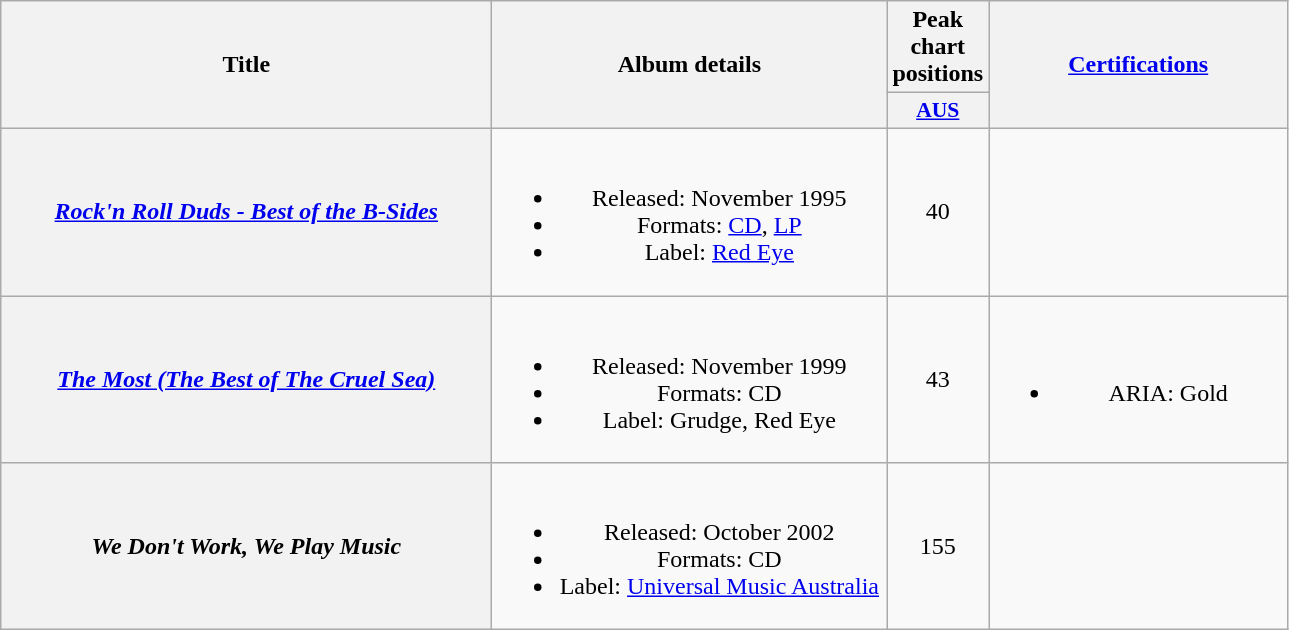<table class="wikitable plainrowheaders" style="text-align:center;">
<tr>
<th scope="col" rowspan="2" style="width:20em;">Title</th>
<th scope="col" rowspan="2" style="width:16em;">Album details</th>
<th scope="col" colspan="1">Peak chart positions</th>
<th scope="col" rowspan="2" style="width:12em;"><a href='#'>Certifications</a></th>
</tr>
<tr>
<th scope="col" style="width:3em;font-size:90%;"><a href='#'>AUS</a><br></th>
</tr>
<tr>
<th scope="row"><em><a href='#'>Rock'n Roll Duds - Best of the B-Sides</a></em></th>
<td><br><ul><li>Released: November 1995</li><li>Formats: <a href='#'>CD</a>, <a href='#'>LP</a></li><li>Label: <a href='#'>Red Eye</a></li></ul></td>
<td>40</td>
<td></td>
</tr>
<tr>
<th scope="row"><em><a href='#'>The Most (The Best of The Cruel Sea)</a></em></th>
<td><br><ul><li>Released: November 1999</li><li>Formats: CD</li><li>Label: Grudge, Red Eye</li></ul></td>
<td>43</td>
<td><br><ul><li>ARIA: Gold</li></ul></td>
</tr>
<tr>
<th scope="row"><em>We Don't Work, We Play Music</em></th>
<td><br><ul><li>Released: October 2002</li><li>Formats: CD</li><li>Label: <a href='#'>Universal Music Australia</a></li></ul></td>
<td>155</td>
<td></td>
</tr>
</table>
